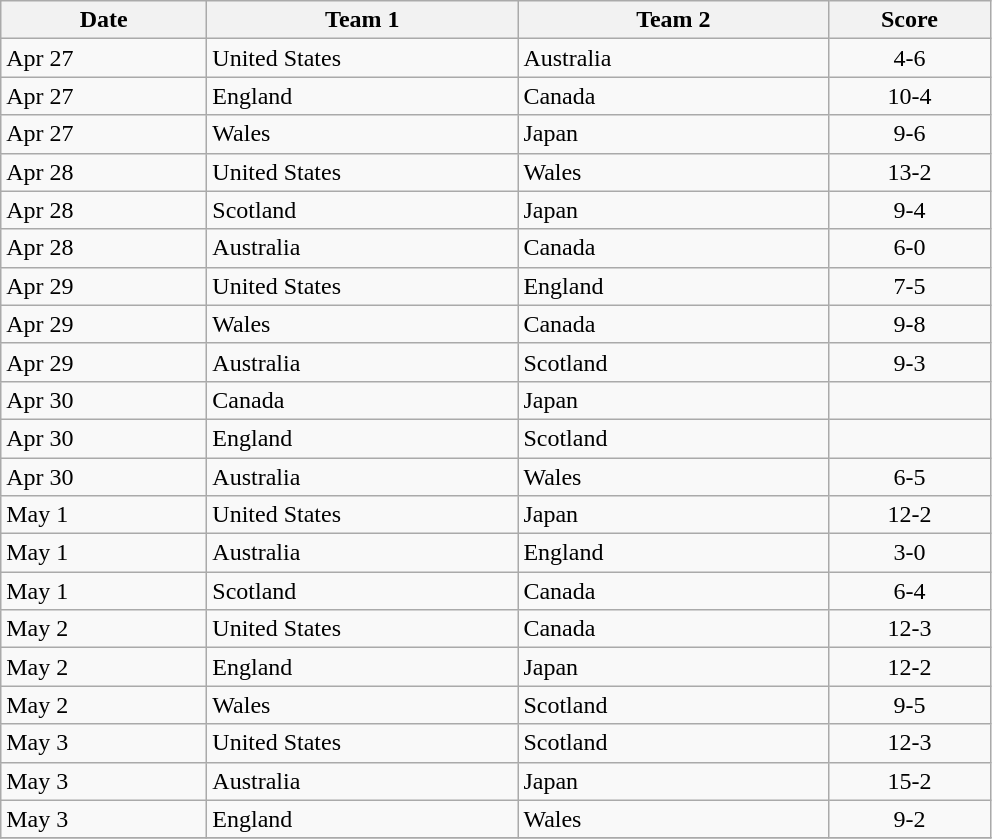<table class="wikitable" style="font-size: 100%">
<tr>
<th width=130>Date</th>
<th width=200>Team 1</th>
<th width=200>Team 2</th>
<th width=100>Score</th>
</tr>
<tr>
<td>Apr 27</td>
<td>United States</td>
<td>Australia</td>
<td align=center>4-6</td>
</tr>
<tr>
<td>Apr 27</td>
<td>England</td>
<td>Canada</td>
<td align=center>10-4</td>
</tr>
<tr>
<td>Apr 27</td>
<td>Wales</td>
<td>Japan</td>
<td align=center>9-6</td>
</tr>
<tr>
<td>Apr 28</td>
<td>United States</td>
<td>Wales</td>
<td align=center>13-2</td>
</tr>
<tr>
<td>Apr 28</td>
<td>Scotland</td>
<td>Japan</td>
<td align=center>9-4</td>
</tr>
<tr>
<td>Apr 28</td>
<td>Australia</td>
<td>Canada</td>
<td align=center>6-0</td>
</tr>
<tr>
<td>Apr 29</td>
<td>United States</td>
<td>England</td>
<td align=center>7-5</td>
</tr>
<tr>
<td>Apr 29</td>
<td>Wales</td>
<td>Canada</td>
<td align=center>9-8</td>
</tr>
<tr>
<td>Apr 29</td>
<td>Australia</td>
<td>Scotland</td>
<td align=center>9-3</td>
</tr>
<tr>
<td>Apr 30</td>
<td>Canada</td>
<td>Japan</td>
<td align=center></td>
</tr>
<tr>
<td>Apr 30</td>
<td>England</td>
<td>Scotland</td>
<td align=center></td>
</tr>
<tr>
<td>Apr 30</td>
<td>Australia</td>
<td>Wales</td>
<td align=center>6-5</td>
</tr>
<tr>
<td>May 1</td>
<td>United States</td>
<td>Japan</td>
<td align=center>12-2</td>
</tr>
<tr>
<td>May 1</td>
<td>Australia</td>
<td>England</td>
<td align=center>3-0</td>
</tr>
<tr>
<td>May 1</td>
<td>Scotland</td>
<td>Canada</td>
<td align=center>6-4</td>
</tr>
<tr>
<td>May 2</td>
<td>United States</td>
<td>Canada</td>
<td align=center>12-3</td>
</tr>
<tr>
<td>May 2</td>
<td>England</td>
<td>Japan</td>
<td align=center>12-2</td>
</tr>
<tr>
<td>May 2</td>
<td>Wales</td>
<td>Scotland</td>
<td align=center>9-5</td>
</tr>
<tr>
<td>May 3</td>
<td>United States</td>
<td>Scotland</td>
<td align=center>12-3</td>
</tr>
<tr>
<td>May 3</td>
<td>Australia</td>
<td>Japan</td>
<td align=center>15-2</td>
</tr>
<tr>
<td>May 3</td>
<td>England</td>
<td>Wales</td>
<td align=center>9-2</td>
</tr>
<tr>
</tr>
</table>
